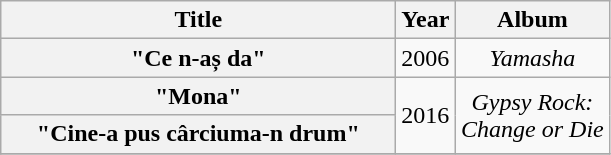<table class="wikitable plainrowheaders" style="text-align:center;">
<tr>
<th scope="col" rowspan="1" style="width:16em;">Title</th>
<th scope="col" rowspan="1" style="width:1em;">Year</th>
<th scope="col" rowspan="1" style="width:6em;">Album</th>
</tr>
<tr>
<th scope="row">"Ce n-aș da"<br></th>
<td rowspan="1">2006</td>
<td><em>Yamasha</em></td>
</tr>
<tr>
<th scope="row">"Mona"<br></th>
<td rowspan="2">2016</td>
<td rowspan="2"><em>Gypsy Rock: Change or Die</em></td>
</tr>
<tr>
<th scope="row">"Cine-a pus cârciuma-n drum"<br></th>
</tr>
<tr>
</tr>
</table>
